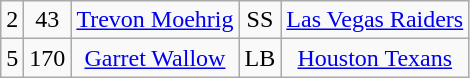<table class="wikitable" style="text-align:center">
<tr>
<td>2</td>
<td>43</td>
<td><a href='#'>Trevon Moehrig</a></td>
<td>SS</td>
<td><a href='#'>Las Vegas Raiders</a></td>
</tr>
<tr>
<td>5</td>
<td>170</td>
<td><a href='#'>Garret Wallow</a></td>
<td>LB</td>
<td><a href='#'>Houston Texans</a></td>
</tr>
</table>
